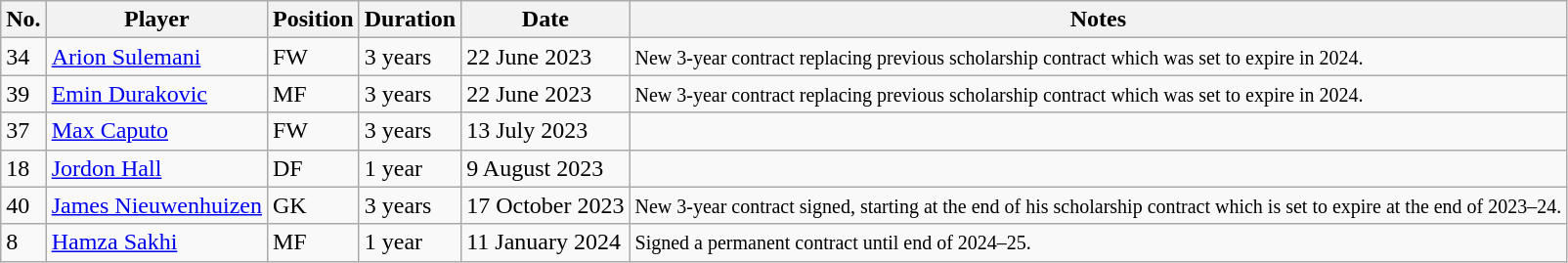<table class="wikitable">
<tr>
<th scope="col">No.</th>
<th scope="col">Player</th>
<th scope="col">Position</th>
<th scope="col">Duration</th>
<th scope="col">Date</th>
<th scope="col">Notes</th>
</tr>
<tr>
<td>34</td>
<td><a href='#'>Arion Sulemani</a></td>
<td>FW</td>
<td>3 years</td>
<td>22 June 2023</td>
<td><small>New 3-year contract replacing previous scholarship contract which was set to expire in 2024.</small></td>
</tr>
<tr>
<td>39</td>
<td><a href='#'>Emin Durakovic</a></td>
<td>MF</td>
<td>3 years</td>
<td>22 June 2023</td>
<td><small>New 3-year contract replacing previous scholarship contract which was set to expire in 2024.</small></td>
</tr>
<tr>
<td>37</td>
<td><a href='#'>Max Caputo</a></td>
<td>FW</td>
<td>3 years</td>
<td>13 July 2023</td>
<td></td>
</tr>
<tr>
<td>18</td>
<td><a href='#'>Jordon Hall</a></td>
<td>DF</td>
<td>1 year</td>
<td>9 August 2023</td>
<td></td>
</tr>
<tr>
<td>40</td>
<td><a href='#'>James Nieuwenhuizen</a></td>
<td>GK</td>
<td>3 years</td>
<td>17 October 2023</td>
<td><small>New 3-year contract signed, starting at the end of his scholarship contract which is set to expire at the end of 2023–24.</small></td>
</tr>
<tr>
<td>8</td>
<td> <a href='#'>Hamza Sakhi</a></td>
<td>MF</td>
<td>1 year</td>
<td>11 January 2024</td>
<td><small>Signed a permanent contract until end of 2024–25.</small></td>
</tr>
</table>
